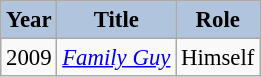<table class="wikitable" style="font-size:95%;">
<tr>
<th style="background:#B0C4DE;">Year</th>
<th style="background:#B0C4DE;">Title</th>
<th style="background:#B0C4DE;">Role</th>
</tr>
<tr>
<td>2009</td>
<td><em><a href='#'>Family Guy</a></em></td>
<td>Himself</td>
</tr>
</table>
